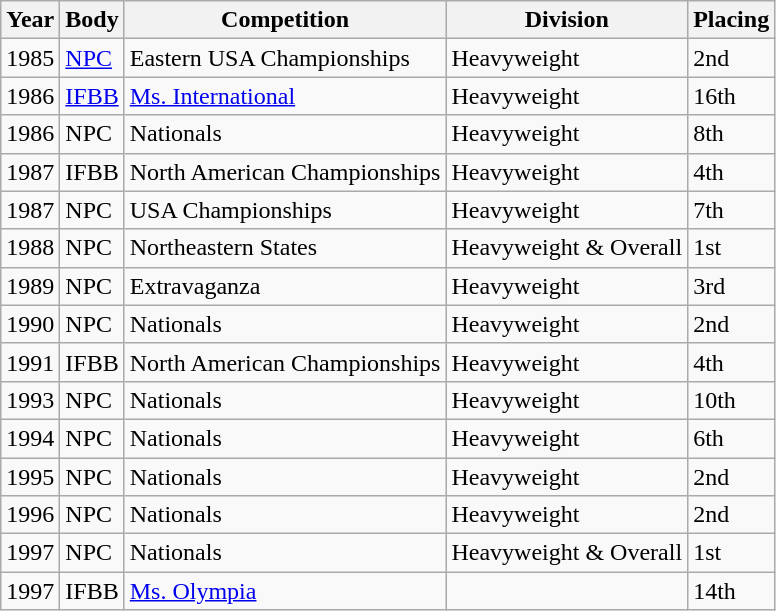<table class="wikitable">
<tr>
<th>Year</th>
<th>Body</th>
<th>Competition</th>
<th>Division</th>
<th>Placing</th>
</tr>
<tr>
<td>1985</td>
<td><a href='#'>NPC</a></td>
<td>Eastern USA Championships</td>
<td>Heavyweight</td>
<td>2nd</td>
</tr>
<tr>
<td>1986</td>
<td><a href='#'>IFBB</a></td>
<td><a href='#'>Ms. International</a></td>
<td>Heavyweight</td>
<td>16th</td>
</tr>
<tr>
<td>1986</td>
<td>NPC</td>
<td>Nationals</td>
<td>Heavyweight</td>
<td>8th</td>
</tr>
<tr>
<td>1987</td>
<td>IFBB</td>
<td>North American Championships</td>
<td>Heavyweight</td>
<td>4th</td>
</tr>
<tr>
<td>1987</td>
<td>NPC</td>
<td>USA Championships</td>
<td>Heavyweight</td>
<td>7th</td>
</tr>
<tr>
<td>1988</td>
<td>NPC</td>
<td>Northeastern States</td>
<td>Heavyweight & Overall</td>
<td>1st</td>
</tr>
<tr>
<td>1989</td>
<td>NPC</td>
<td>Extravaganza</td>
<td>Heavyweight</td>
<td>3rd</td>
</tr>
<tr>
<td>1990</td>
<td>NPC</td>
<td>Nationals</td>
<td>Heavyweight</td>
<td>2nd</td>
</tr>
<tr>
<td>1991</td>
<td>IFBB</td>
<td>North American Championships</td>
<td>Heavyweight</td>
<td>4th</td>
</tr>
<tr>
<td>1993</td>
<td>NPC</td>
<td>Nationals</td>
<td>Heavyweight</td>
<td>10th</td>
</tr>
<tr>
<td>1994</td>
<td>NPC</td>
<td>Nationals</td>
<td>Heavyweight</td>
<td>6th</td>
</tr>
<tr>
<td>1995</td>
<td>NPC</td>
<td>Nationals</td>
<td>Heavyweight</td>
<td>2nd</td>
</tr>
<tr>
<td>1996</td>
<td>NPC</td>
<td>Nationals</td>
<td>Heavyweight</td>
<td>2nd</td>
</tr>
<tr>
<td>1997</td>
<td>NPC</td>
<td>Nationals</td>
<td>Heavyweight & Overall</td>
<td>1st</td>
</tr>
<tr>
<td>1997</td>
<td>IFBB</td>
<td><a href='#'>Ms. Olympia</a></td>
<td></td>
<td>14th</td>
</tr>
</table>
